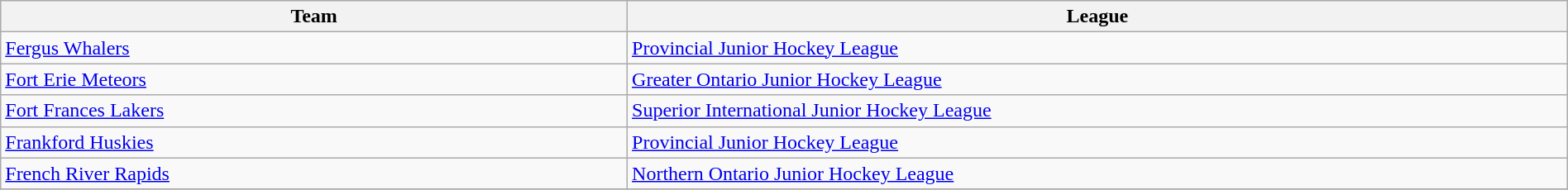<table class="wikitable sortable" width=100%>
<tr>
<th width=40%>Team</th>
<th width=60%>League</th>
</tr>
<tr>
<td><a href='#'>Fergus Whalers</a></td>
<td><a href='#'>Provincial Junior Hockey League</a></td>
</tr>
<tr>
<td><a href='#'>Fort Erie Meteors</a></td>
<td><a href='#'>Greater Ontario Junior Hockey League</a></td>
</tr>
<tr>
<td><a href='#'>Fort Frances Lakers</a></td>
<td><a href='#'>Superior International Junior Hockey League</a></td>
</tr>
<tr>
<td><a href='#'>Frankford Huskies</a></td>
<td><a href='#'>Provincial Junior Hockey League</a></td>
</tr>
<tr>
<td><a href='#'>French River Rapids</a></td>
<td><a href='#'>Northern Ontario Junior Hockey League</a></td>
</tr>
<tr>
</tr>
</table>
